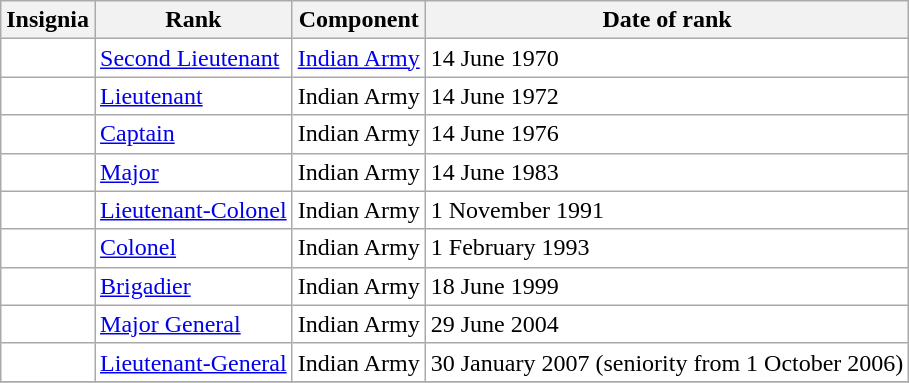<table class="wikitable" style="background:white">
<tr>
<th>Insignia</th>
<th>Rank</th>
<th>Component</th>
<th>Date of rank</th>
</tr>
<tr>
<td align="center"></td>
<td><a href='#'>Second Lieutenant</a></td>
<td><a href='#'>Indian Army</a></td>
<td>14 June 1970</td>
</tr>
<tr>
<td align="center"></td>
<td><a href='#'>Lieutenant</a></td>
<td>Indian Army</td>
<td>14 June 1972</td>
</tr>
<tr>
<td align="center"></td>
<td><a href='#'>Captain</a></td>
<td>Indian Army</td>
<td>14 June 1976</td>
</tr>
<tr>
<td align="center"></td>
<td><a href='#'>Major</a></td>
<td>Indian Army</td>
<td>14 June 1983</td>
</tr>
<tr>
<td align="center"></td>
<td><a href='#'>Lieutenant-Colonel</a></td>
<td>Indian Army</td>
<td>1 November 1991</td>
</tr>
<tr>
<td align="center"></td>
<td><a href='#'>Colonel</a></td>
<td>Indian Army</td>
<td>1 February 1993</td>
</tr>
<tr>
<td align="center"></td>
<td><a href='#'>Brigadier</a></td>
<td>Indian Army</td>
<td>18 June 1999</td>
</tr>
<tr>
<td align="center"></td>
<td><a href='#'>Major General</a></td>
<td>Indian Army</td>
<td>29 June 2004</td>
</tr>
<tr>
<td align="center"></td>
<td><a href='#'>Lieutenant-General</a></td>
<td>Indian Army</td>
<td>30 January 2007 (seniority from 1 October 2006)</td>
</tr>
<tr>
</tr>
</table>
